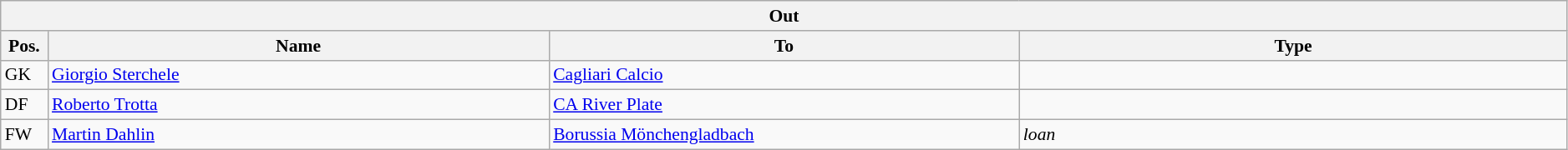<table class="wikitable" style="font-size:90%; width:99%">
<tr>
<th colspan="4">Out</th>
</tr>
<tr>
<th width=3%>Pos.</th>
<th width=32%>Name</th>
<th width=30%>To</th>
<th width=35%>Type</th>
</tr>
<tr>
<td>GK</td>
<td><a href='#'>Giorgio Sterchele</a></td>
<td><a href='#'>Cagliari Calcio</a></td>
<td></td>
</tr>
<tr>
<td>DF</td>
<td><a href='#'>Roberto Trotta</a></td>
<td><a href='#'>CA River Plate</a></td>
<td></td>
</tr>
<tr>
<td>FW</td>
<td><a href='#'>Martin Dahlin</a></td>
<td><a href='#'>Borussia Mönchengladbach</a></td>
<td><em>loan</em></td>
</tr>
</table>
